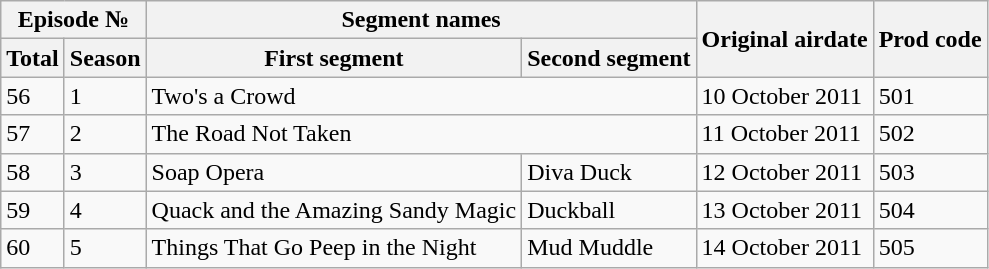<table class="wikitable">
<tr>
<th colspan="2">Episode №</th>
<th colspan="2">Segment names</th>
<th rowspan="2">Original airdate</th>
<th rowspan="2">Prod code</th>
</tr>
<tr>
<th>Total</th>
<th>Season</th>
<th>First segment</th>
<th>Second segment</th>
</tr>
<tr>
<td>56</td>
<td>1</td>
<td colspan="2">Two's a Crowd</td>
<td>10 October 2011</td>
<td>501</td>
</tr>
<tr>
<td>57</td>
<td>2</td>
<td colspan="2">The Road Not Taken</td>
<td>11 October 2011</td>
<td>502</td>
</tr>
<tr>
<td>58</td>
<td>3</td>
<td>Soap Opera</td>
<td>Diva Duck</td>
<td>12 October 2011</td>
<td>503</td>
</tr>
<tr>
<td>59</td>
<td>4</td>
<td>Quack and the Amazing Sandy Magic</td>
<td>Duckball</td>
<td>13 October 2011</td>
<td>504</td>
</tr>
<tr>
<td>60</td>
<td>5</td>
<td>Things That Go Peep in the Night</td>
<td>Mud Muddle</td>
<td>14 October 2011</td>
<td>505</td>
</tr>
</table>
